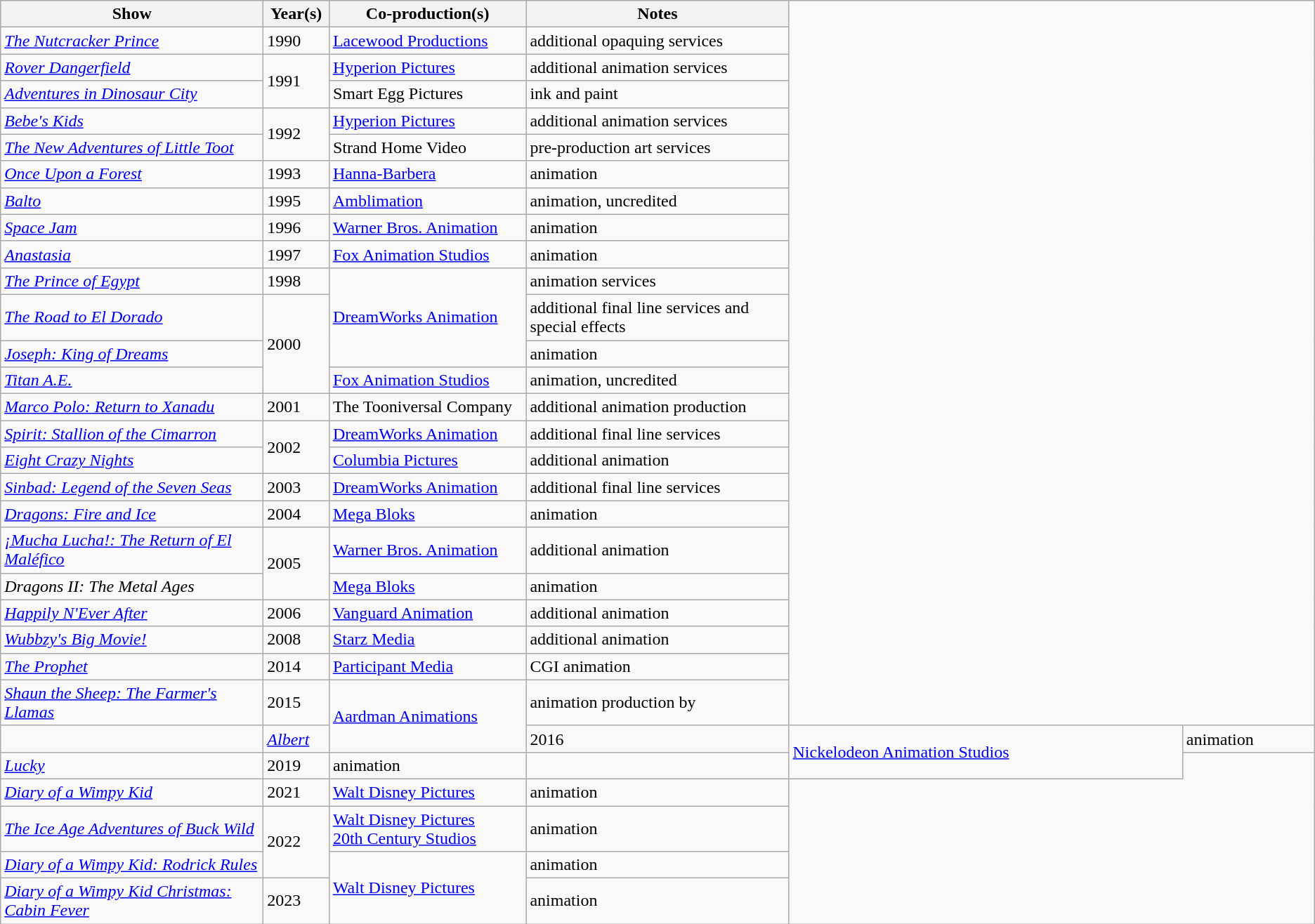<table class="wikitable sortable" style="width: auto; style="width:60%;" table-layout: fixed;" |>
<tr>
<th style="width:20%;">Show</th>
<th style="width:5%;">Year(s)</th>
<th style="width:15%;">Co-production(s)</th>
<th style="width:20%;" class="unsortable">Notes</th>
</tr>
<tr>
<td><em><a href='#'>The Nutcracker Prince</a></em></td>
<td>1990</td>
<td><a href='#'>Lacewood Productions</a></td>
<td>additional opaquing services</td>
</tr>
<tr>
<td><em><a href='#'>Rover Dangerfield</a></em></td>
<td rowspan="2">1991</td>
<td><a href='#'>Hyperion Pictures</a></td>
<td>additional animation services</td>
</tr>
<tr>
<td><em><a href='#'>Adventures in Dinosaur City</a></em></td>
<td>Smart Egg Pictures</td>
<td>ink and paint</td>
</tr>
<tr>
<td><em><a href='#'>Bebe's Kids</a></em></td>
<td rowspan="2">1992</td>
<td><a href='#'>Hyperion Pictures</a></td>
<td>additional animation services</td>
</tr>
<tr>
<td><em><a href='#'>The New Adventures of Little Toot</a></em></td>
<td>Strand Home Video</td>
<td>pre-production art services</td>
</tr>
<tr>
<td><em><a href='#'>Once Upon a Forest</a></em></td>
<td>1993</td>
<td><a href='#'>Hanna-Barbera</a></td>
<td>animation</td>
</tr>
<tr>
<td><em><a href='#'>Balto</a></em></td>
<td>1995</td>
<td><a href='#'>Amblimation</a></td>
<td>animation, uncredited</td>
</tr>
<tr>
<td><em><a href='#'>Space Jam</a></em></td>
<td>1996</td>
<td><a href='#'>Warner Bros. Animation</a></td>
<td>animation</td>
</tr>
<tr>
<td><em><a href='#'>Anastasia</a></em></td>
<td>1997</td>
<td><a href='#'>Fox Animation Studios</a></td>
<td>animation</td>
</tr>
<tr>
<td><em><a href='#'>The Prince of Egypt</a></em></td>
<td>1998</td>
<td rowspan="3"><a href='#'>DreamWorks Animation</a></td>
<td>animation services</td>
</tr>
<tr>
<td><em><a href='#'>The Road to El Dorado</a></em></td>
<td rowspan="3">2000</td>
<td>additional final line services and special effects</td>
</tr>
<tr>
<td><em><a href='#'>Joseph: King of Dreams</a></em></td>
<td>animation</td>
</tr>
<tr>
<td><em><a href='#'>Titan A.E.</a></em></td>
<td><a href='#'>Fox Animation Studios</a></td>
<td>animation, uncredited</td>
</tr>
<tr>
<td><em><a href='#'>Marco Polo: Return to Xanadu</a></em></td>
<td>2001</td>
<td>The Tooniversal Company</td>
<td>additional animation production</td>
</tr>
<tr>
<td><em><a href='#'>Spirit: Stallion of the Cimarron</a></em></td>
<td rowspan="2">2002</td>
<td><a href='#'>DreamWorks Animation</a></td>
<td>additional final line services</td>
</tr>
<tr>
<td><em><a href='#'>Eight Crazy Nights</a></em></td>
<td><a href='#'>Columbia Pictures</a></td>
<td>additional animation</td>
</tr>
<tr>
<td><em><a href='#'>Sinbad: Legend of the Seven Seas</a></em></td>
<td>2003</td>
<td><a href='#'>DreamWorks Animation</a></td>
<td>additional final line services</td>
</tr>
<tr>
<td><em><a href='#'>Dragons: Fire and Ice</a></em></td>
<td>2004</td>
<td><a href='#'>Mega Bloks</a></td>
<td>animation</td>
</tr>
<tr>
<td><em><a href='#'>¡Mucha Lucha!: The Return of El Maléfico</a></em></td>
<td rowspan="2">2005</td>
<td><a href='#'>Warner Bros. Animation</a></td>
<td>additional animation</td>
</tr>
<tr>
<td><em>Dragons II: The Metal Ages</em></td>
<td><a href='#'>Mega Bloks</a></td>
<td>animation</td>
</tr>
<tr>
<td><em><a href='#'>Happily N'Ever After</a></em></td>
<td>2006</td>
<td><a href='#'>Vanguard Animation</a></td>
<td>additional animation</td>
</tr>
<tr>
<td><em><a href='#'>Wubbzy's Big Movie!</a></em></td>
<td>2008</td>
<td><a href='#'>Starz Media</a></td>
<td>additional animation</td>
</tr>
<tr>
<td><em><a href='#'>The Prophet</a></em></td>
<td>2014</td>
<td><a href='#'>Participant Media</a></td>
<td>CGI animation</td>
</tr>
<tr>
<td><em><a href='#'>Shaun the Sheep: The Farmer's Llamas</a></em></td>
<td>2015</td>
<td rowspan="2"><a href='#'>Aardman Animations</a></td>
<td>animation production by</td>
</tr>
<tr>
<td></td>
<td><em><a href='#'>Albert</a></em></td>
<td>2016</td>
<td rowspan="2"><a href='#'>Nickelodeon Animation Studios</a></td>
<td>animation</td>
</tr>
<tr>
<td><em><a href='#'>Lucky</a></em></td>
<td>2019</td>
<td>animation</td>
</tr>
<tr>
<td><em><a href='#'>Diary of a Wimpy Kid</a></em></td>
<td>2021</td>
<td><a href='#'>Walt Disney Pictures</a></td>
<td>animation</td>
</tr>
<tr>
<td><em><a href='#'>The Ice Age Adventures of Buck Wild</a></em></td>
<td rowspan="2">2022</td>
<td><a href='#'>Walt Disney Pictures</a><br><a href='#'>20th Century Studios</a></td>
<td>animation</td>
</tr>
<tr>
<td><em><a href='#'>Diary of a Wimpy Kid: Rodrick Rules</a></em></td>
<td rowspan="3"><a href='#'>Walt Disney Pictures</a></td>
<td>animation</td>
</tr>
<tr>
<td><em><a href='#'>Diary of a Wimpy Kid Christmas: Cabin Fever</a></em></td>
<td>2023</td>
<td>animation</td>
</tr>
</table>
